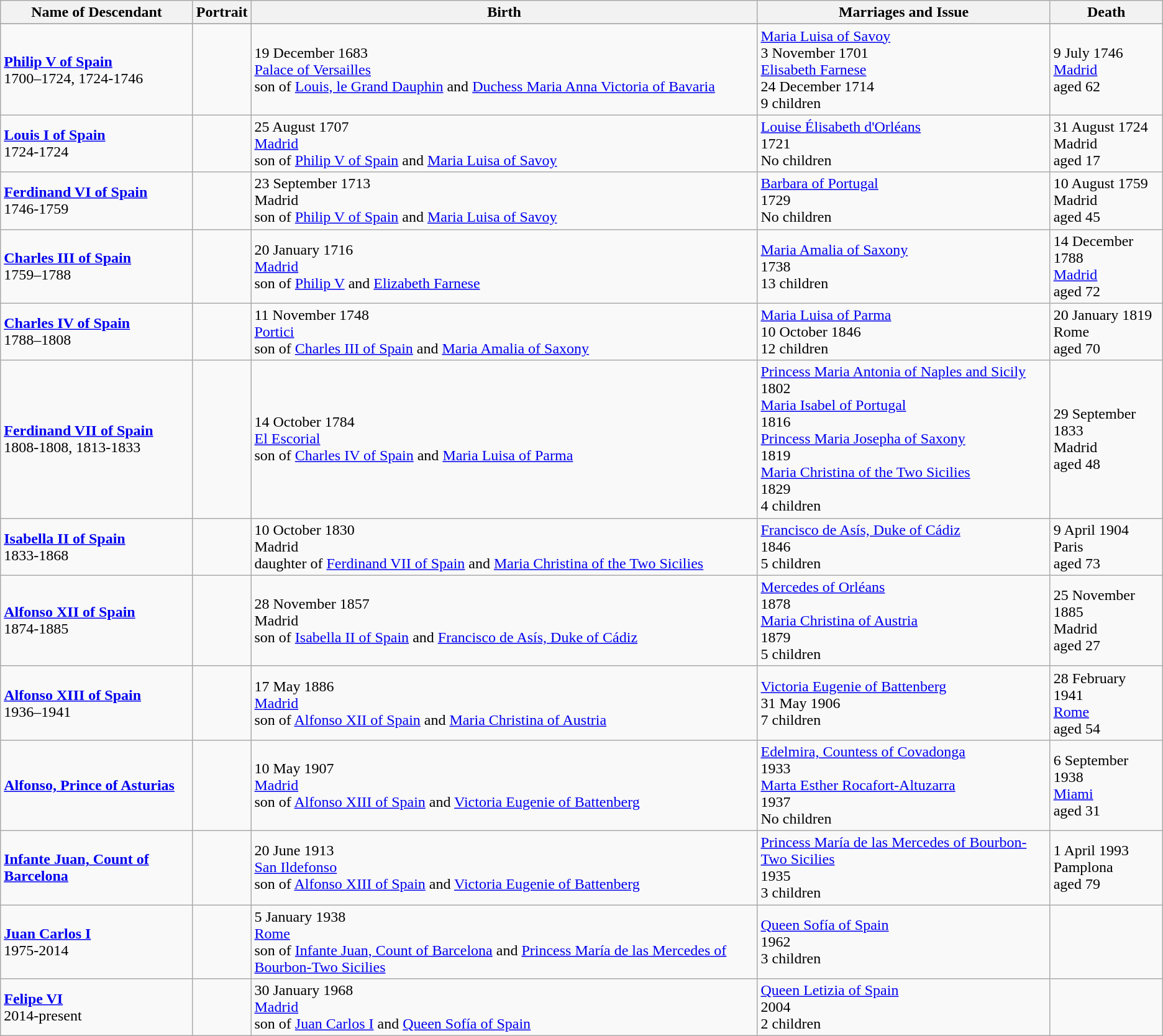<table class="wikitable">
<tr ->
<th>Name of Descendant</th>
<th>Portrait</th>
<th>Birth</th>
<th>Marriages and Issue</th>
<th>Death</th>
</tr>
<tr ->
</tr>
<tr>
<td><strong><a href='#'>Philip V of Spain</a></strong><br>1700–1724, 1724-1746</td>
<td></td>
<td>19 December 1683<br><a href='#'>Palace of Versailles</a><br>son of <a href='#'>Louis, le Grand Dauphin</a> and <a href='#'>Duchess Maria Anna Victoria of Bavaria</a></td>
<td><a href='#'>Maria Luisa of Savoy</a><br>3 November 1701<br><a href='#'>Elisabeth Farnese</a><br>24 December 1714<br>9 children</td>
<td>9 July 1746<br><a href='#'>Madrid</a><br>aged 62</td>
</tr>
<tr>
<td><strong><a href='#'>Louis I of Spain</a></strong><br>1724-1724</td>
<td></td>
<td>25 August 1707<br><a href='#'>Madrid</a><br>son of <a href='#'>Philip V of Spain</a> and <a href='#'>Maria Luisa of Savoy</a></td>
<td><a href='#'>Louise Élisabeth d'Orléans</a><br>1721<br>No children</td>
<td>31 August 1724<br>Madrid<br>aged 17</td>
</tr>
<tr>
<td><strong><a href='#'>Ferdinand VI of Spain</a></strong><br>1746-1759</td>
<td></td>
<td>23 September 1713<br>Madrid<br>son of <a href='#'>Philip V of Spain</a> and <a href='#'>Maria Luisa of Savoy</a></td>
<td><a href='#'>Barbara of Portugal</a><br>1729<br>No children</td>
<td>10 August 1759<br>Madrid<br>aged 45</td>
</tr>
<tr>
<td><strong><a href='#'>Charles III of Spain</a></strong><br>1759–1788</td>
<td></td>
<td>20 January 1716<br><a href='#'>Madrid</a><br>son of <a href='#'>Philip V</a> and <a href='#'>Elizabeth Farnese</a></td>
<td><a href='#'>Maria Amalia of Saxony</a><br>1738<br>13 children</td>
<td>14 December 1788<br><a href='#'>Madrid</a><br>aged 72</td>
</tr>
<tr>
<td><strong><a href='#'>Charles IV of Spain</a></strong><br>1788–1808</td>
<td></td>
<td>11 November 1748<br><a href='#'>Portici</a><br>son of <a href='#'>Charles III of Spain</a> and <a href='#'>Maria Amalia of Saxony</a></td>
<td><a href='#'>Maria Luisa of Parma</a><br>10 October 1846<br>12 children</td>
<td>20 January 1819<br>Rome<br>aged 70</td>
</tr>
<tr>
<td><strong><a href='#'>Ferdinand VII of Spain</a></strong><br>1808-1808, 1813-1833</td>
<td></td>
<td>14 October 1784<br><a href='#'>El Escorial</a><br>son of <a href='#'>Charles IV of Spain</a> and <a href='#'>Maria Luisa of Parma</a></td>
<td><a href='#'>Princess Maria Antonia of Naples and Sicily</a><br>1802<br><a href='#'>Maria Isabel of Portugal</a><br>1816<br><a href='#'>Princess Maria Josepha of Saxony</a><br>1819<br><a href='#'>Maria Christina of the Two Sicilies</a><br>1829<br>4 children</td>
<td>29 September 1833<br>Madrid<br>aged 48</td>
</tr>
<tr>
<td><strong><a href='#'>Isabella II of Spain</a></strong><br>1833-1868</td>
<td></td>
<td>10 October 1830<br>Madrid<br>daughter of <a href='#'>Ferdinand VII of Spain</a> and <a href='#'>Maria Christina of the Two Sicilies</a></td>
<td><a href='#'>Francisco de Asís, Duke of Cádiz</a><br>1846<br>5 children</td>
<td>9 April 1904<br>Paris<br>aged 73</td>
</tr>
<tr>
<td><strong><a href='#'>Alfonso XII of Spain</a></strong><br>1874-1885</td>
<td></td>
<td>28 November 1857<br>Madrid<br>son of <a href='#'>Isabella II of Spain</a> and <a href='#'>Francisco de Asís, Duke of Cádiz</a></td>
<td><a href='#'>Mercedes of Orléans</a><br>1878<br><a href='#'>Maria Christina of Austria</a><br>1879<br>5 children</td>
<td>25 November 1885<br>Madrid<br>aged 27</td>
</tr>
<tr>
<td><strong><a href='#'>Alfonso XIII of Spain</a></strong><br>1936–1941</td>
<td></td>
<td>17 May 1886<br><a href='#'>Madrid</a><br>son of <a href='#'>Alfonso XII of Spain</a> and <a href='#'>Maria Christina of Austria</a></td>
<td><a href='#'>Victoria Eugenie of Battenberg</a><br>31 May 1906<br>7 children</td>
<td>28 February 1941<br><a href='#'>Rome</a><br>aged 54</td>
</tr>
<tr>
<td><strong><a href='#'>Alfonso, Prince of Asturias</a></strong></td>
<td></td>
<td>10 May 1907<br><a href='#'>Madrid</a><br>son of <a href='#'>Alfonso XIII of Spain</a> and <a href='#'>Victoria Eugenie of Battenberg</a></td>
<td><a href='#'>Edelmira, Countess of Covadonga</a><br>1933<br><a href='#'>Marta Esther Rocafort-Altuzarra</a><br>1937<br>No children</td>
<td>6 September 1938<br><a href='#'>Miami</a><br>aged 31</td>
</tr>
<tr>
<td><strong><a href='#'>Infante Juan, Count of Barcelona</a></strong></td>
<td></td>
<td>20 June 1913<br><a href='#'>San Ildefonso</a><br> son of <a href='#'>Alfonso XIII of Spain</a> and <a href='#'>Victoria Eugenie of Battenberg</a></td>
<td><a href='#'>Princess María de las Mercedes of Bourbon-Two Sicilies</a><br>1935<br>3 children</td>
<td>1 April 1993<br>Pamplona<br>aged 79</td>
</tr>
<tr>
<td><strong><a href='#'>Juan Carlos I</a></strong><br>1975-2014</td>
<td></td>
<td>5 January 1938<br><a href='#'>Rome</a><br> son of <a href='#'>Infante Juan, Count of Barcelona</a> and <a href='#'>Princess María de las Mercedes of Bourbon-Two Sicilies</a></td>
<td><a href='#'>Queen Sofía of Spain</a><br>1962<br>3 children</td>
<td></td>
</tr>
<tr>
<td><strong><a href='#'>Felipe VI</a></strong><br>2014-present</td>
<td></td>
<td>30 January 1968<br><a href='#'>Madrid</a><br> son of <a href='#'>Juan Carlos I</a> and <a href='#'>Queen Sofía of Spain</a></td>
<td><a href='#'>Queen Letizia of Spain</a><br>2004<br>2 children</td>
<td></td>
</tr>
</table>
